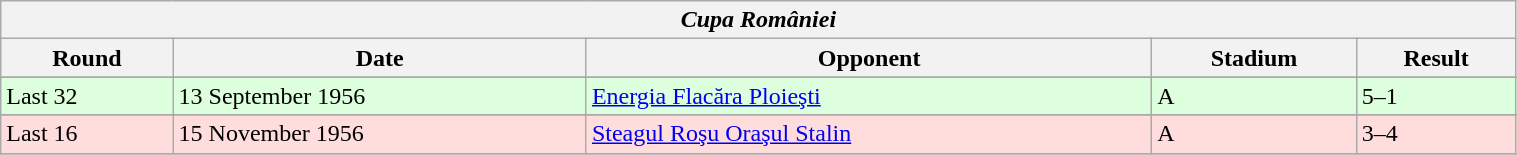<table class="wikitable" style="width:80%;">
<tr>
<th colspan="5" style="text-align:center;"><em>Cupa României</em></th>
</tr>
<tr>
<th>Round</th>
<th>Date</th>
<th>Opponent</th>
<th>Stadium</th>
<th>Result</th>
</tr>
<tr>
</tr>
<tr bgcolor="#ddffdd">
<td>Last 32</td>
<td>13 September 1956</td>
<td><a href='#'>Energia Flacăra Ploieşti</a></td>
<td>A</td>
<td>5–1</td>
</tr>
<tr>
</tr>
<tr bgcolor="#ffdddd">
<td>Last 16</td>
<td>15 November 1956</td>
<td><a href='#'>Steagul Roşu Oraşul Stalin</a></td>
<td>A</td>
<td>3–4</td>
</tr>
<tr>
</tr>
</table>
